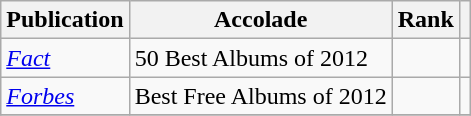<table class="wikitable sortable">
<tr>
<th>Publication</th>
<th>Accolade</th>
<th>Rank</th>
<th class="unsortable"></th>
</tr>
<tr>
<td><em><a href='#'>Fact</a></em></td>
<td>50 Best Albums of 2012</td>
<td></td>
<td></td>
</tr>
<tr>
<td><em><a href='#'>Forbes</a></em></td>
<td>Best Free Albums of 2012</td>
<td></td>
<td></td>
</tr>
<tr>
</tr>
</table>
